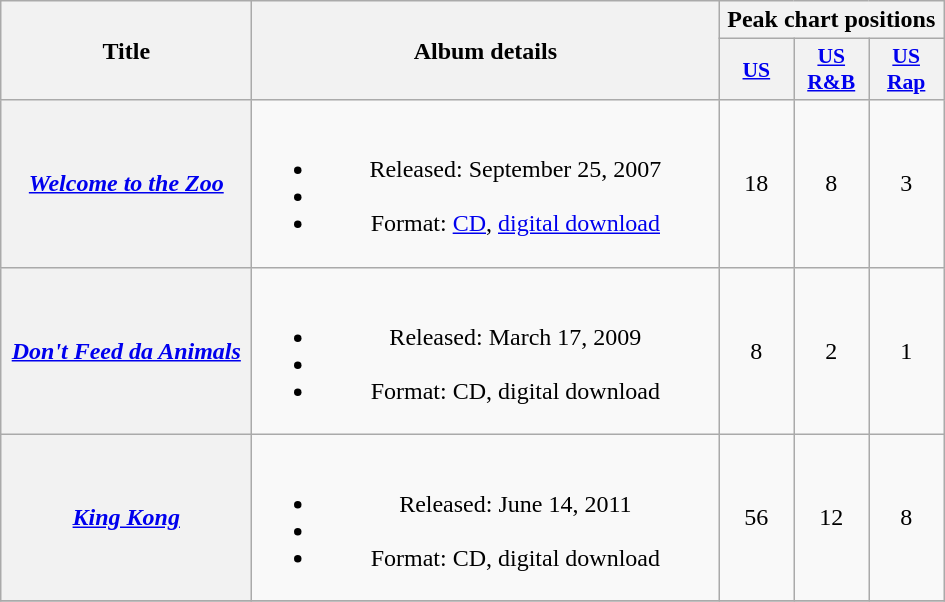<table class="wikitable plainrowheaders" style="text-align:center;" border="1">
<tr>
<th scope="col" rowspan="2" style="width:10em;">Title</th>
<th scope="col" rowspan="2" style="width:19em;">Album details</th>
<th scope="col" colspan="3">Peak chart positions</th>
</tr>
<tr>
<th style="width:3em;font-size:90%;"><a href='#'>US</a><br></th>
<th style="width:3em;font-size:90%;"><a href='#'>US<br>R&B</a><br></th>
<th style="width:3em;font-size:90%;"><a href='#'>US<br>Rap</a><br></th>
</tr>
<tr>
<th scope="row"><em><a href='#'>Welcome to the Zoo</a></em></th>
<td><br><ul><li>Released: September 25, 2007</li><li></li><li>Format: <a href='#'>CD</a>, <a href='#'>digital download</a></li></ul></td>
<td>18</td>
<td>8</td>
<td>3</td>
</tr>
<tr>
<th scope="row"><em><a href='#'>Don't Feed da Animals</a></em></th>
<td><br><ul><li>Released: March 17, 2009</li><li></li><li>Format: CD, digital download</li></ul></td>
<td>8</td>
<td>2</td>
<td>1</td>
</tr>
<tr>
<th scope="row"><em><a href='#'>King Kong</a></em></th>
<td><br><ul><li>Released: June 14, 2011</li><li></li><li>Format: CD, digital download</li></ul></td>
<td>56</td>
<td>12</td>
<td>8</td>
</tr>
<tr>
</tr>
</table>
